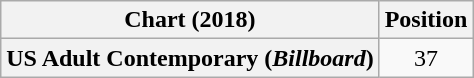<table class="wikitable plainrowheaders" style="text-align:center">
<tr>
<th scope="col">Chart (2018)</th>
<th scope="col">Position</th>
</tr>
<tr>
<th scope="row">US Adult Contemporary (<em>Billboard</em>)</th>
<td>37</td>
</tr>
</table>
